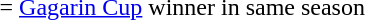<table>
<tr>
<td></td>
<td>=</td>
<td><a href='#'>Gagarin Cup</a> winner in same season</td>
</tr>
</table>
